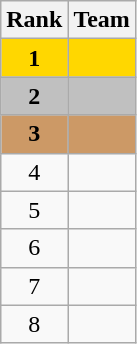<table class="wikitable" style="text-align:center">
<tr>
<th>Rank</th>
<th>Team</th>
</tr>
<tr bgcolor="gold">
<td><strong>1</strong></td>
<td align="left"></td>
</tr>
<tr bgcolor="silver">
<td><strong>2</strong></td>
<td align="left"><strong></strong></td>
</tr>
<tr bgcolor="#CC9966">
<td><strong>3</strong></td>
<td align="left"></td>
</tr>
<tr>
<td>4</td>
<td align="left"></td>
</tr>
<tr>
<td>5</td>
<td align="left"></td>
</tr>
<tr>
<td>6</td>
<td align="left"></td>
</tr>
<tr>
<td>7</td>
<td align="left"></td>
</tr>
<tr>
<td>8</td>
<td align="left"></td>
</tr>
</table>
